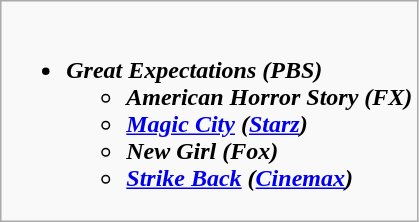<table class="wikitable">
<tr>
<td style="vertical-align:top;"><br><ul><li><strong><em>Great Expectations<em> (PBS)<strong><ul><li></em>American Horror Story<em> (FX)</li><li></em><a href='#'>Magic City</a><em> (<a href='#'>Starz</a>)</li><li></em>New Girl<em> (Fox)</li><li></em><a href='#'>Strike Back</a><em> (<a href='#'>Cinemax</a>)</li></ul></li></ul></td>
</tr>
</table>
